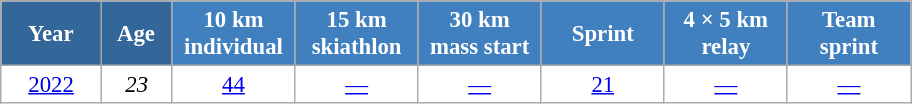<table class="wikitable" style="font-size:95%; text-align:center; border:grey solid 1px; border-collapse:collapse; background:#ffffff;">
<tr>
<th style="background-color:#369; color:white; width:60px;"> Year </th>
<th style="background-color:#369; color:white; width:40px;"> Age </th>
<th style="background-color:#4180be; color:white; width:75px;"> 10 km <br> individual </th>
<th style="background-color:#4180be; color:white; width:75px;"> 15 km <br> skiathlon </th>
<th style="background-color:#4180be; color:white; width:75px;"> 30 km <br> mass start </th>
<th style="background-color:#4180be; color:white; width:75px;"> Sprint </th>
<th style="background-color:#4180be; color:white; width:75px;"> 4 × 5 km <br> relay </th>
<th style="background-color:#4180be; color:white; width:75px;"> Team <br> sprint </th>
</tr>
<tr>
<td><a href='#'>2022</a></td>
<td><em>23</em></td>
<td><a href='#'>44</a></td>
<td><a href='#'>—</a></td>
<td><a href='#'>—</a></td>
<td><a href='#'>21</a></td>
<td><a href='#'>—</a></td>
<td><a href='#'>—</a></td>
</tr>
</table>
